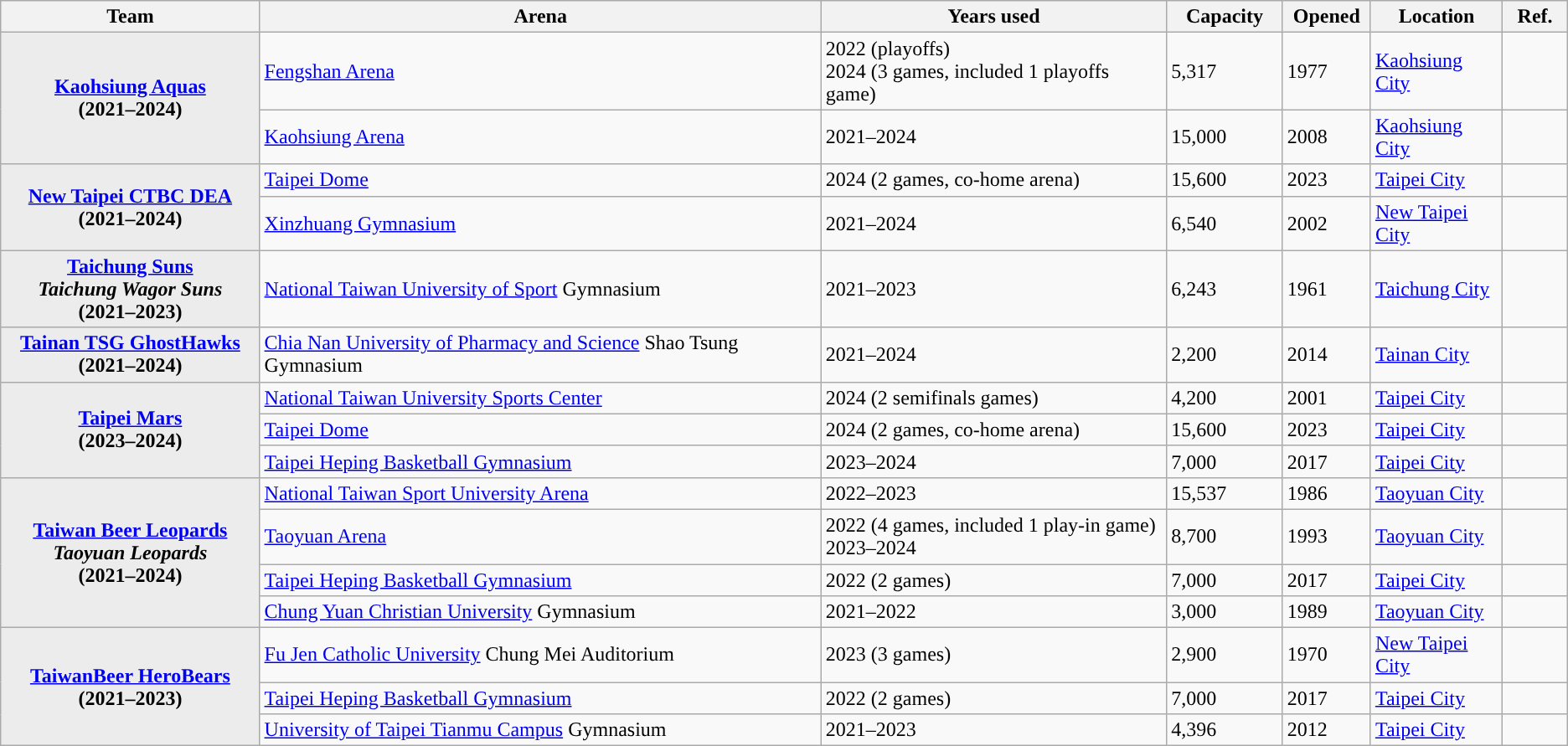<table class="wikitable plainrowheaders” style="font-size: 85%; text-align: center; width: 100%;">
<tr>
<th style="width:12%">Team</th>
<th style="width:26%">Arena</th>
<th style="width:16%">Years used</th>
<th style="width:5%">Capacity</th>
<th style="width:2%">Opened</th>
<th style="width:6%">Location</th>
<th style="width:3%">Ref.</th>
</tr>
<tr>
<th style="background: #ececec;" rowspan=2><a href='#'>Kaohsiung Aquas</a><br>(2021–2024)</th>
<td><a href='#'>Fengshan Arena</a></td>
<td>2022 (playoffs)<br>2024 (3 games, included 1 playoffs game)</td>
<td>5,317</td>
<td>1977</td>
<td><a href='#'>Kaohsiung City</a></td>
<td align="center"></td>
</tr>
<tr>
<td><a href='#'>Kaohsiung Arena</a></td>
<td>2021–2024</td>
<td>15,000</td>
<td>2008</td>
<td><a href='#'>Kaohsiung City</a></td>
<td align="center"></td>
</tr>
<tr>
<th style="background: #ececec;" rowspan=2><a href='#'>New Taipei CTBC DEA</a><br>(2021–2024)</th>
<td><a href='#'>Taipei Dome</a></td>
<td>2024 (2 games, co-home arena)</td>
<td>15,600</td>
<td>2023</td>
<td><a href='#'>Taipei City</a></td>
<td align="center"></td>
</tr>
<tr>
<td><a href='#'>Xinzhuang Gymnasium</a></td>
<td>2021–2024</td>
<td>6,540</td>
<td>2002</td>
<td><a href='#'>New Taipei City</a></td>
<td align="center"></td>
</tr>
<tr>
<th style="background: #ececec;"><a href='#'>Taichung Suns</a><br><strong><em>Taichung Wagor Suns</em></strong><br>(2021–2023)</th>
<td><a href='#'>National Taiwan University of Sport</a> Gymnasium</td>
<td>2021–2023</td>
<td>6,243</td>
<td>1961</td>
<td><a href='#'>Taichung City</a></td>
<td align="center"></td>
</tr>
<tr>
<th style="background: #ececec;"><a href='#'>Tainan TSG GhostHawks</a><br>(2021–2024)</th>
<td><a href='#'>Chia Nan University of Pharmacy and Science</a> Shao Tsung Gymnasium</td>
<td>2021–2024</td>
<td>2,200</td>
<td>2014</td>
<td><a href='#'>Tainan City</a></td>
<td align="center"></td>
</tr>
<tr>
<th style="background: #ececec;" rowspan=3><a href='#'>Taipei Mars</a><br>(2023–2024)</th>
<td><a href='#'>National Taiwan University Sports Center</a></td>
<td>2024 (2 semifinals games)</td>
<td>4,200</td>
<td>2001</td>
<td><a href='#'>Taipei City</a></td>
<td align="center"></td>
</tr>
<tr>
<td><a href='#'>Taipei Dome</a></td>
<td>2024 (2 games, co-home arena)</td>
<td>15,600</td>
<td>2023</td>
<td><a href='#'>Taipei City</a></td>
<td align="center"></td>
</tr>
<tr>
<td><a href='#'>Taipei Heping Basketball Gymnasium</a></td>
<td>2023–2024</td>
<td>7,000</td>
<td>2017</td>
<td><a href='#'>Taipei City</a></td>
<td align="center"></td>
</tr>
<tr>
<th style="background: #ececec;" rowspan=4><a href='#'>Taiwan Beer Leopards</a><br><strong><em>Taoyuan Leopards</em></strong><br>(2021–2024)</th>
<td><a href='#'>National Taiwan Sport University Arena</a></td>
<td>2022–2023</td>
<td>15,537</td>
<td>1986</td>
<td><a href='#'>Taoyuan City</a></td>
<td align="center"></td>
</tr>
<tr>
<td><a href='#'>Taoyuan Arena</a></td>
<td>2022 (4 games, included 1 play-in game)<br>2023–2024</td>
<td>8,700</td>
<td>1993</td>
<td><a href='#'>Taoyuan City</a></td>
<td align="center"></td>
</tr>
<tr>
<td><a href='#'>Taipei Heping Basketball Gymnasium</a></td>
<td>2022 (2 games)</td>
<td>7,000</td>
<td>2017</td>
<td><a href='#'>Taipei City</a></td>
<td align="center"></td>
</tr>
<tr>
<td><a href='#'>Chung Yuan Christian University</a> Gymnasium</td>
<td>2021–2022</td>
<td>3,000</td>
<td>1989</td>
<td><a href='#'>Taoyuan City</a></td>
<td align="center"></td>
</tr>
<tr>
<th style="background: #ececec;" rowspan=3><a href='#'>TaiwanBeer HeroBears</a><br>(2021–2023)</th>
<td><a href='#'>Fu Jen Catholic University</a> Chung Mei Auditorium</td>
<td>2023 (3 games)</td>
<td>2,900</td>
<td>1970</td>
<td><a href='#'>New Taipei City</a></td>
<td align="center"></td>
</tr>
<tr>
<td><a href='#'>Taipei Heping Basketball Gymnasium</a></td>
<td>2022 (2 games)</td>
<td>7,000</td>
<td>2017</td>
<td><a href='#'>Taipei City</a></td>
<td align="center"></td>
</tr>
<tr>
<td><a href='#'>University of Taipei Tianmu Campus</a> Gymnasium</td>
<td>2021–2023</td>
<td>4,396</td>
<td>2012</td>
<td><a href='#'>Taipei City</a></td>
<td align="center"></td>
</tr>
</table>
